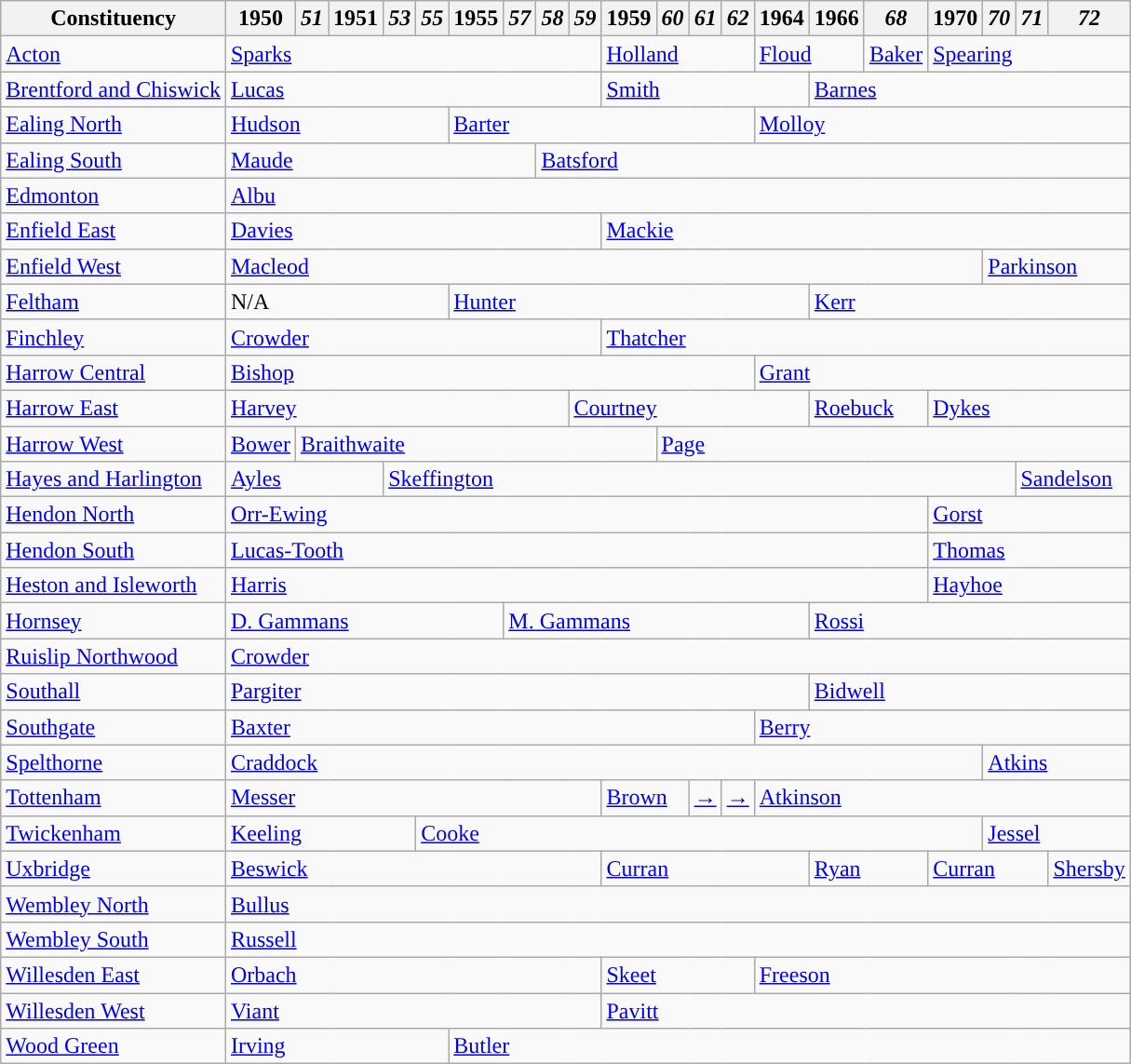<table class="wikitable">
<tr>
<th>Constituency</th>
<th>1950</th>
<th><em>51</em></th>
<th>1951</th>
<th><em>53</em></th>
<th><em>55</em></th>
<th>1955</th>
<th><em>57</em></th>
<th><em>58</em></th>
<th><em>59</em></th>
<th>1959</th>
<th><em>60</em></th>
<th><em>61</em></th>
<th><em>62</em></th>
<th>1964</th>
<th>1966</th>
<th><em>68</em></th>
<th>1970</th>
<th><em>70</em></th>
<th><em>71</em></th>
<th><em>72</em></th>
</tr>
<tr>
<td><a href='#'>Acton</a></td>
<td colspan="9"><a href='#'>Sparks</a></td>
<td colspan="4"><a href='#'>Holland</a></td>
<td colspan="2" bgcolor=><a href='#'>Floud</a></td>
<td><a href='#'>Baker</a></td>
<td colspan="4"><a href='#'>Spearing</a></td>
</tr>
<tr>
<td><a href='#'>Brentford and Chiswick</a></td>
<td colspan="9"><a href='#'>Lucas</a></td>
<td colspan="5"><a href='#'>Smith</a></td>
<td colspan="6"><a href='#'>Barnes</a></td>
</tr>
<tr>
<td><a href='#'>Ealing North</a></td>
<td colspan="5"><a href='#'>Hudson</a></td>
<td colspan="8"><a href='#'>Barter</a></td>
<td colspan="7"><a href='#'>Molloy</a></td>
</tr>
<tr>
<td><a href='#'>Ealing South</a></td>
<td colspan="7"><a href='#'>Maude</a></td>
<td colspan="13"><a href='#'>Batsford</a></td>
</tr>
<tr>
<td><a href='#'>Edmonton</a></td>
<td colspan="20"><a href='#'>Albu</a></td>
</tr>
<tr>
<td><a href='#'>Enfield East</a></td>
<td colspan="9"><a href='#'>Davies</a></td>
<td colspan="11"><a href='#'>Mackie</a></td>
</tr>
<tr>
<td><a href='#'>Enfield West</a></td>
<td colspan="17"><a href='#'>Macleod</a></td>
<td colspan="3"><a href='#'>Parkinson</a></td>
</tr>
<tr>
<td><a href='#'>Feltham</a></td>
<td colspan="5">N/A</td>
<td colspan="9"><a href='#'>Hunter</a></td>
<td colspan="6"><a href='#'>Kerr</a></td>
</tr>
<tr>
<td><a href='#'>Finchley</a></td>
<td colspan="9"><a href='#'>Crowder</a></td>
<td colspan="11"><a href='#'>Thatcher</a></td>
</tr>
<tr>
<td><a href='#'>Harrow Central</a></td>
<td colspan="13"><a href='#'>Bishop</a></td>
<td colspan="7"><a href='#'>Grant</a></td>
</tr>
<tr>
<td><a href='#'>Harrow East</a></td>
<td colspan="8"><a href='#'>Harvey</a></td>
<td colspan="6"><a href='#'>Courtney</a></td>
<td colspan="2"><a href='#'>Roebuck</a></td>
<td colspan="4"><a href='#'>Dykes</a></td>
</tr>
<tr>
<td><a href='#'>Harrow West</a></td>
<td><a href='#'>Bower</a></td>
<td colspan="9"><a href='#'>Braithwaite</a></td>
<td colspan="10"><a href='#'>Page</a></td>
</tr>
<tr>
<td><a href='#'>Hayes and Harlington</a></td>
<td colspan="3"><a href='#'>Ayles</a></td>
<td colspan="15"><a href='#'>Skeffington</a></td>
<td colspan="2"><a href='#'>Sandelson</a></td>
</tr>
<tr>
<td><a href='#'>Hendon North</a></td>
<td colspan="16"><a href='#'>Orr-Ewing</a></td>
<td colspan="4"><a href='#'>Gorst</a></td>
</tr>
<tr>
<td><a href='#'>Hendon South</a></td>
<td colspan="16"><a href='#'>Lucas-Tooth</a></td>
<td colspan="4"><a href='#'>Thomas</a></td>
</tr>
<tr>
<td><a href='#'>Heston and Isleworth</a></td>
<td colspan="16"><a href='#'>Harris</a></td>
<td colspan="4"><a href='#'>Hayhoe</a></td>
</tr>
<tr>
<td><a href='#'>Hornsey</a></td>
<td colspan="6"><a href='#'>D. Gammans</a></td>
<td colspan="8"><a href='#'>M. Gammans</a></td>
<td colspan="6"><a href='#'>Rossi</a></td>
</tr>
<tr>
<td><a href='#'>Ruislip Northwood</a></td>
<td colspan="20"><a href='#'>Crowder</a></td>
</tr>
<tr>
<td><a href='#'>Southall</a></td>
<td colspan="14"><a href='#'>Pargiter</a></td>
<td colspan="6"><a href='#'>Bidwell</a></td>
</tr>
<tr>
<td><a href='#'>Southgate</a></td>
<td colspan="13"><a href='#'>Baxter</a></td>
<td colspan="7"><a href='#'>Berry</a></td>
</tr>
<tr>
<td><a href='#'>Spelthorne</a></td>
<td colspan="17"><a href='#'>Craddock</a></td>
<td colspan="3"><a href='#'>Atkins</a></td>
</tr>
<tr>
<td><a href='#'>Tottenham</a></td>
<td colspan="9"><a href='#'>Messer</a></td>
<td colspan="2"><a href='#'>Brown</a></td>
<td><a href='#'>→</a></td>
<td><a href='#'>→</a></td>
<td colspan="7"><a href='#'>Atkinson</a></td>
</tr>
<tr>
<td><a href='#'>Twickenham</a></td>
<td colspan="4"><a href='#'>Keeling</a></td>
<td colspan="13"><a href='#'>Cooke</a></td>
<td colspan="3"><a href='#'>Jessel</a></td>
</tr>
<tr>
<td><a href='#'>Uxbridge</a></td>
<td colspan="9"><a href='#'>Beswick</a></td>
<td colspan="5"><a href='#'>Curran</a></td>
<td colspan="2"><a href='#'>Ryan</a></td>
<td colspan="3"><a href='#'>Curran</a></td>
<td><a href='#'>Shersby</a></td>
</tr>
<tr>
<td><a href='#'>Wembley North</a></td>
<td colspan="20"><a href='#'>Bullus</a></td>
</tr>
<tr>
<td><a href='#'>Wembley South</a></td>
<td colspan="20"><a href='#'>Russell</a></td>
</tr>
<tr>
<td><a href='#'>Willesden East</a></td>
<td colspan="9"><a href='#'>Orbach</a></td>
<td colspan="4"><a href='#'>Skeet</a></td>
<td colspan="7"><a href='#'>Freeson</a></td>
</tr>
<tr>
<td><a href='#'>Willesden West</a></td>
<td colspan="9"><a href='#'>Viant</a></td>
<td colspan="11"><a href='#'>Pavitt</a></td>
</tr>
<tr>
<td><a href='#'>Wood Green</a></td>
<td colspan="5"><a href='#'>Irving</a></td>
<td colspan="17"><a href='#'>Butler</a></td>
</tr>
</table>
